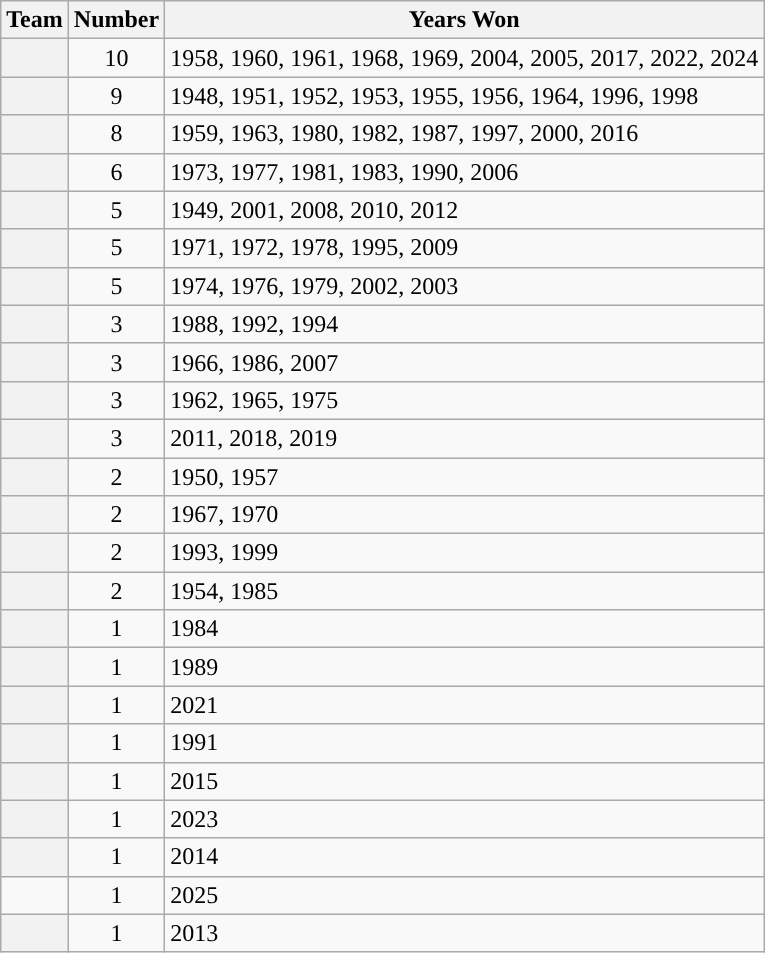<table class="wikitable plainrowheaders sortable">
<tr>
<th scope="col">Team</th>
<th scope="col">Number</th>
<th scope="col" class="unsortable">Years Won</th>
</tr>
<tr>
<th align=center><strong><a href='#'></a></strong></th>
<td style="text-align:center">10</td>
<td>1958, 1960, 1961, 1968, 1969, 2004, 2005, 2017, 2022, 2024</td>
</tr>
<tr>
<th align=center><strong><a href='#'></a></strong></th>
<td style="text-align:center">9</td>
<td>1948, 1951, 1952, 1953, 1955, 1956, 1964, 1996, 1998</td>
</tr>
<tr>
<th align=center><strong><a href='#'></a></strong></th>
<td style="text-align:center">8</td>
<td>1959, 1963, 1980, 1982, 1987, 1997, 2000, 2016</td>
</tr>
<tr>
<th align=center><strong><a href='#'></a></strong></th>
<td style="text-align:center">6</td>
<td>1973, 1977, 1981, 1983, 1990, 2006</td>
</tr>
<tr>
<th align=center><strong><a href='#'></a></strong></th>
<td style="text-align:center">5</td>
<td>1949, 2001, 2008, 2010, 2012</td>
</tr>
<tr>
<th align=center><strong><a href='#'></a></strong></th>
<td style="text-align:center">5</td>
<td>1971, 1972, 1978, 1995, 2009</td>
</tr>
<tr>
<th align=center><strong><a href='#'></a></strong></th>
<td style="text-align:center">5</td>
<td>1974, 1976, 1979, 2002, 2003</td>
</tr>
<tr>
<th align=center><strong><a href='#'></a></strong></th>
<td style="text-align:center">3</td>
<td>1988, 1992, 1994</td>
</tr>
<tr>
<th align=center><strong><a href='#'></a></strong></th>
<td style="text-align:center">3</td>
<td>1966, 1986, 2007</td>
</tr>
<tr>
<th align=center><strong><a href='#'></a></strong></th>
<td style="text-align:center">3</td>
<td>1962, 1965, 1975</td>
</tr>
<tr>
<th align=center><strong><a href='#'></a></strong></th>
<td style="text-align:center">3</td>
<td>2011, 2018, 2019</td>
</tr>
<tr>
<th align=center><strong><a href='#'></a></strong></th>
<td style="text-align:center">2</td>
<td>1950, 1957</td>
</tr>
<tr>
<th align=center><strong><a href='#'></a></strong></th>
<td style="text-align:center">2</td>
<td>1967, 1970</td>
</tr>
<tr>
<th align=center><strong><a href='#'></a></strong></th>
<td style="text-align:center">2</td>
<td>1993, 1999</td>
</tr>
<tr>
<th align=center><strong><a href='#'></a></strong></th>
<td style="text-align:center">2</td>
<td>1954, 1985</td>
</tr>
<tr>
<th align=center><strong><a href='#'></a></strong></th>
<td style="text-align:center">1</td>
<td>1984</td>
</tr>
<tr>
<th align=center><strong><a href='#'></a></strong></th>
<td style="text-align:center">1</td>
<td>1989</td>
</tr>
<tr>
<th align=center><strong><a href='#'></a></strong></th>
<td style="text-align:center">1</td>
<td>2021</td>
</tr>
<tr>
<th align=center><strong><a href='#'></a></strong></th>
<td style="text-align:center">1</td>
<td>1991</td>
</tr>
<tr>
<th align=center><strong><a href='#'></a></strong></th>
<td style="text-align:center">1</td>
<td>2015</td>
</tr>
<tr>
<th align=center><strong><a href='#'></a></strong></th>
<td style="text-align:center">1</td>
<td>2023</td>
</tr>
<tr>
<th align=center><strong><a href='#'></a></strong></th>
<td style="text-align:center">1</td>
<td>2014</td>
</tr>
<tr>
<td align=center><strong><a href='#'></a></strong></td>
<td style="text-align:center">1</td>
<td>2025</td>
</tr>
<tr>
<th align=center><strong><a href='#'></a></strong></th>
<td style="text-align:center">1</td>
<td>2013</td>
</tr>
</table>
